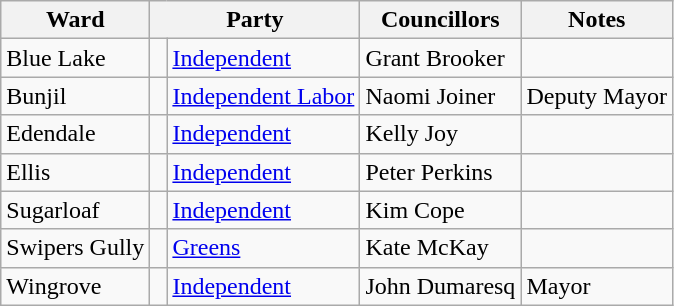<table class="wikitable">
<tr>
<th>Ward</th>
<th colspan="2">Party</th>
<th>Councillors</th>
<th>Notes</th>
</tr>
<tr>
<td>Blue Lake</td>
<td> </td>
<td><a href='#'>Independent</a></td>
<td>Grant Brooker</td>
<td></td>
</tr>
<tr>
<td>Bunjil</td>
<td> </td>
<td><a href='#'>Independent Labor</a></td>
<td>Naomi Joiner</td>
<td>Deputy Mayor</td>
</tr>
<tr>
<td>Edendale</td>
<td> </td>
<td><a href='#'>Independent</a></td>
<td>Kelly Joy</td>
<td></td>
</tr>
<tr>
<td>Ellis</td>
<td> </td>
<td><a href='#'>Independent</a></td>
<td>Peter Perkins</td>
<td></td>
</tr>
<tr>
<td>Sugarloaf</td>
<td> </td>
<td><a href='#'>Independent</a></td>
<td>Kim Cope</td>
<td></td>
</tr>
<tr>
<td>Swipers Gully</td>
<td> </td>
<td><a href='#'>Greens</a></td>
<td>Kate McKay</td>
<td></td>
</tr>
<tr>
<td>Wingrove</td>
<td> </td>
<td><a href='#'>Independent</a></td>
<td>John Dumaresq</td>
<td>Mayor</td>
</tr>
</table>
